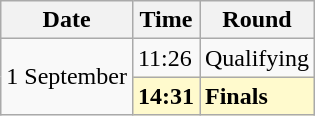<table class="wikitable">
<tr>
<th>Date</th>
<th>Time</th>
<th>Round</th>
</tr>
<tr>
<td rowspan=2>1 September</td>
<td>11:26</td>
<td>Qualifying</td>
</tr>
<tr style="background:lemonchiffon">
<td><strong>14:31</strong></td>
<td><strong>Finals</strong></td>
</tr>
</table>
